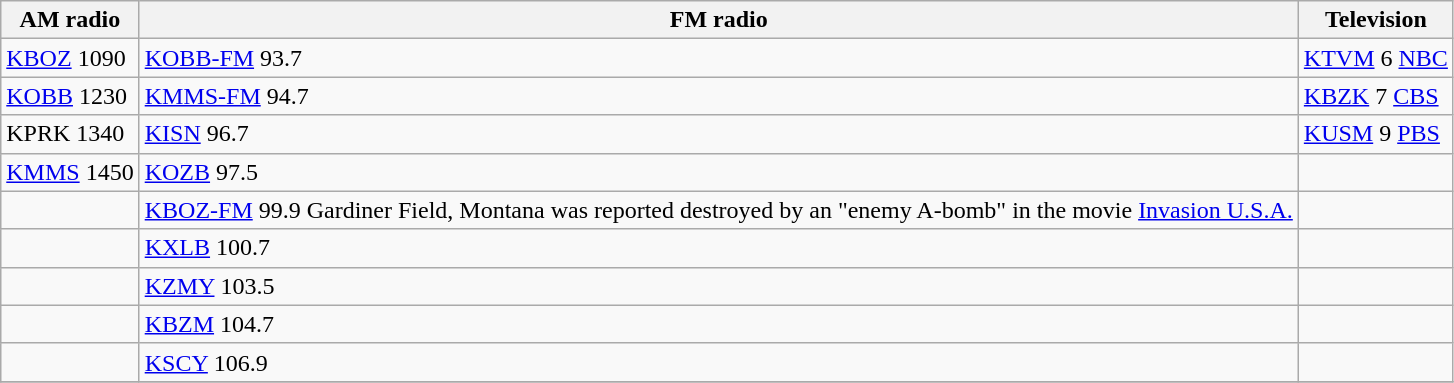<table class="wikitable">
<tr>
<th>AM radio</th>
<th>FM radio</th>
<th>Television</th>
</tr>
<tr>
<td><a href='#'>KBOZ</a> 1090</td>
<td><a href='#'>KOBB-FM</a> 93.7</td>
<td><a href='#'>KTVM</a> 6 <a href='#'>NBC</a></td>
</tr>
<tr>
<td><a href='#'>KOBB</a> 1230</td>
<td><a href='#'>KMMS-FM</a> 94.7</td>
<td><a href='#'>KBZK</a> 7 <a href='#'>CBS</a></td>
</tr>
<tr>
<td>KPRK 1340</td>
<td><a href='#'>KISN</a> 96.7</td>
<td><a href='#'>KUSM</a> 9 <a href='#'>PBS</a></td>
</tr>
<tr KEMC/KBMC-FM 103.9>
<td><a href='#'>KMMS</a> 1450</td>
<td><a href='#'>KOZB</a> 97.5</td>
<td></td>
</tr>
<tr>
<td></td>
<td><a href='#'>KBOZ-FM</a> 99.9 Gardiner Field, Montana was reported destroyed by an "enemy A-bomb" in the movie <a href='#'>Invasion U.S.A.</a></td>
<td></td>
</tr>
<tr>
<td></td>
<td><a href='#'>KXLB</a> 100.7</td>
<td></td>
</tr>
<tr>
<td></td>
<td><a href='#'>KZMY</a> 103.5</td>
<td></td>
</tr>
<tr>
<td></td>
<td><a href='#'>KBZM</a> 104.7</td>
<td></td>
</tr>
<tr>
<td></td>
<td><a href='#'>KSCY</a> 106.9</td>
<td></td>
</tr>
<tr>
</tr>
</table>
